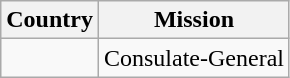<table class=wikitable>
<tr>
<th>Country</th>
<th>Mission</th>
</tr>
<tr>
<td></td>
<td>Consulate-General</td>
</tr>
</table>
